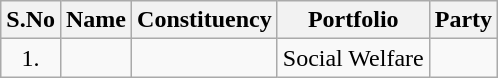<table class="wikitable" style="text-align:center;">
<tr>
<th>S.No</th>
<th>Name</th>
<th>Constituency</th>
<th>Portfolio</th>
<th colspan="2" scope="col">Party</th>
</tr>
<tr>
<td>1.</td>
<td></td>
<td></td>
<td>Social Welfare</td>
<td></td>
</tr>
</table>
